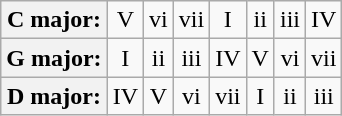<table class="wikitable" border="1">
<tr>
<th>C major:</th>
<td align=center>V</td>
<td align=center>vi</td>
<td align=center>vii</td>
<td align=center>I</td>
<td align=center>ii</td>
<td align=center>iii</td>
<td align=center>IV</td>
</tr>
<tr>
<th>G major:</th>
<td align=center>I</td>
<td align=center>ii</td>
<td align=center>iii</td>
<td align=center>IV</td>
<td align=center>V</td>
<td align=center>vi</td>
<td align=center>vii</td>
</tr>
<tr>
<th>D major:</th>
<td align=center>IV</td>
<td align=center>V</td>
<td align=center>vi</td>
<td align=center>vii</td>
<td align=center>I</td>
<td align=center>ii</td>
<td align=center>iii</td>
</tr>
</table>
